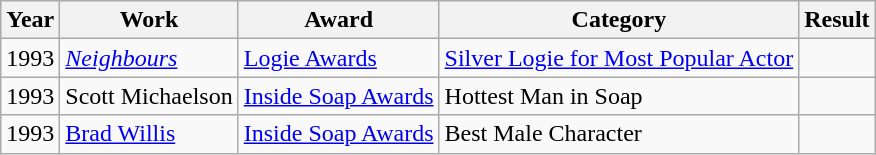<table class=wikitable>
<tr>
<th>Year</th>
<th>Work</th>
<th>Award</th>
<th>Category</th>
<th>Result</th>
</tr>
<tr>
<td>1993</td>
<td><em><a href='#'>Neighbours</a></em></td>
<td><a href='#'>Logie Awards</a></td>
<td><a href='#'>Silver Logie for Most Popular Actor</a></td>
<td> </td>
</tr>
<tr>
<td>1993</td>
<td>Scott Michaelson</td>
<td><a href='#'>Inside Soap Awards</a></td>
<td>Hottest Man in Soap</td>
<td></td>
</tr>
<tr>
<td>1993</td>
<td><a href='#'>Brad Willis</a></td>
<td><a href='#'>Inside Soap Awards</a></td>
<td>Best Male Character</td>
<td></td>
</tr>
</table>
